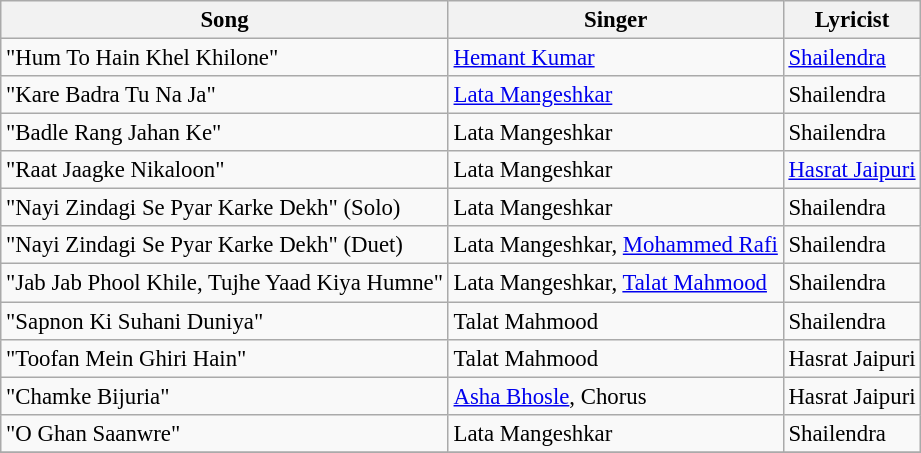<table class="wikitable" style="font-size:95%;">
<tr>
<th>Song</th>
<th>Singer</th>
<th>Lyricist</th>
</tr>
<tr>
<td>"Hum To Hain Khel Khilone"</td>
<td><a href='#'>Hemant Kumar</a></td>
<td><a href='#'>Shailendra</a></td>
</tr>
<tr>
<td>"Kare Badra Tu Na Ja"</td>
<td><a href='#'>Lata Mangeshkar</a></td>
<td>Shailendra</td>
</tr>
<tr>
<td>"Badle Rang Jahan Ke"</td>
<td>Lata Mangeshkar</td>
<td>Shailendra</td>
</tr>
<tr>
<td>"Raat Jaagke Nikaloon"</td>
<td>Lata Mangeshkar</td>
<td><a href='#'>Hasrat Jaipuri</a></td>
</tr>
<tr>
<td>"Nayi Zindagi Se Pyar Karke Dekh" (Solo)</td>
<td>Lata Mangeshkar</td>
<td>Shailendra</td>
</tr>
<tr>
<td>"Nayi Zindagi Se Pyar Karke Dekh" (Duet)</td>
<td>Lata Mangeshkar, <a href='#'>Mohammed Rafi</a></td>
<td>Shailendra</td>
</tr>
<tr>
<td>"Jab Jab Phool Khile, Tujhe Yaad Kiya Humne"</td>
<td>Lata Mangeshkar, <a href='#'>Talat Mahmood</a></td>
<td>Shailendra</td>
</tr>
<tr>
<td>"Sapnon Ki Suhani Duniya"</td>
<td>Talat Mahmood</td>
<td>Shailendra</td>
</tr>
<tr>
<td>"Toofan Mein Ghiri Hain"</td>
<td>Talat Mahmood</td>
<td>Hasrat Jaipuri</td>
</tr>
<tr>
<td>"Chamke Bijuria"</td>
<td><a href='#'>Asha Bhosle</a>, Chorus</td>
<td>Hasrat Jaipuri</td>
</tr>
<tr>
<td>"O Ghan Saanwre"</td>
<td>Lata Mangeshkar</td>
<td>Shailendra</td>
</tr>
<tr>
</tr>
</table>
